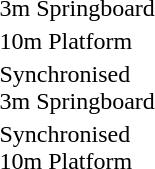<table>
<tr>
<td>3m Springboard</td>
<td></td>
<td></td>
<td></td>
</tr>
<tr>
<td>10m Platform</td>
<td></td>
<td></td>
<td></td>
</tr>
<tr>
<td>Synchronised<br>3m Springboard</td>
<td><br></td>
<td><br></td>
<td><br></td>
</tr>
<tr>
<td>Synchronised<br>10m Platform</td>
<td><br></td>
<td><br></td>
<td><br></td>
</tr>
</table>
